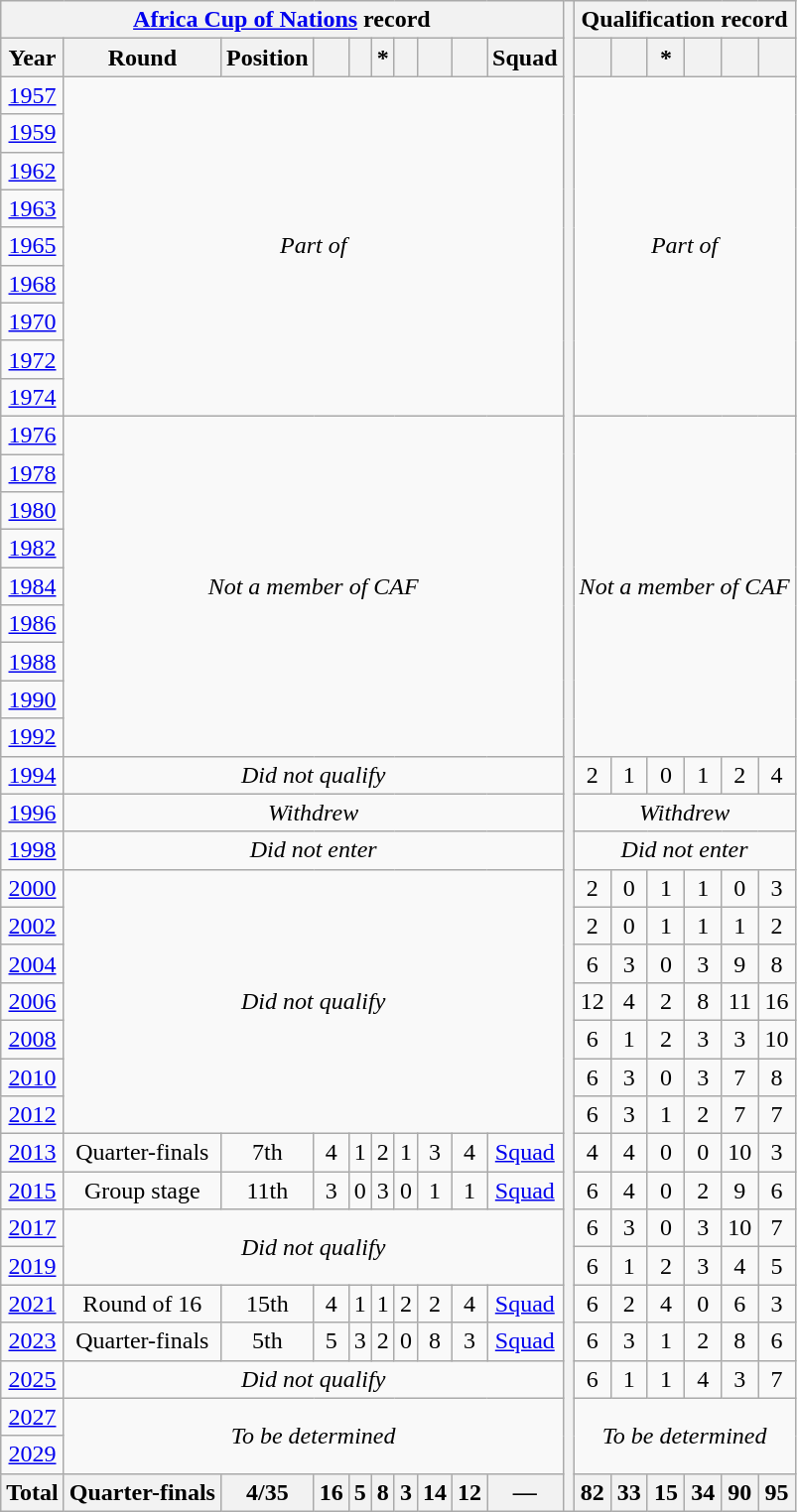<table class="wikitable" style="text-align: center;font-size:100%;">
<tr>
<th colspan=10><a href='#'>Africa Cup of Nations</a> record</th>
<th rowspan=41></th>
<th colspan=10>Qualification record</th>
</tr>
<tr>
<th>Year</th>
<th>Round</th>
<th>Position</th>
<th></th>
<th></th>
<th>*</th>
<th></th>
<th></th>
<th></th>
<th>Squad</th>
<th></th>
<th></th>
<th>*</th>
<th></th>
<th></th>
<th></th>
</tr>
<tr>
<td> <a href='#'>1957</a></td>
<td rowspan=9 colspan="9"><em>Part of </em></td>
<td rowspan=9 colspan="9"><em>Part of </em></td>
</tr>
<tr>
<td> <a href='#'>1959</a></td>
</tr>
<tr>
<td> <a href='#'>1962</a></td>
</tr>
<tr>
<td> <a href='#'>1963</a></td>
</tr>
<tr>
<td> <a href='#'>1965</a></td>
</tr>
<tr>
<td> <a href='#'>1968</a></td>
</tr>
<tr>
<td> <a href='#'>1970</a></td>
</tr>
<tr>
<td> <a href='#'>1972</a></td>
</tr>
<tr>
<td> <a href='#'>1974</a></td>
</tr>
<tr>
<td> <a href='#'>1976</a></td>
<td rowspan=9 colspan="9"><em>Not a member of CAF</em></td>
<td rowspan=9 colspan="9"><em>Not a member of CAF</em></td>
</tr>
<tr>
<td> <a href='#'>1978</a></td>
</tr>
<tr>
<td> <a href='#'>1980</a></td>
</tr>
<tr>
<td> <a href='#'>1982</a></td>
</tr>
<tr>
<td> <a href='#'>1984</a></td>
</tr>
<tr>
<td> <a href='#'>1986</a></td>
</tr>
<tr>
<td> <a href='#'>1988</a></td>
</tr>
<tr>
<td> <a href='#'>1990</a></td>
</tr>
<tr>
<td> <a href='#'>1992</a></td>
</tr>
<tr>
<td> <a href='#'>1994</a></td>
<td colspan="9"><em>Did not qualify</em></td>
<td>2</td>
<td>1</td>
<td>0</td>
<td>1</td>
<td>2</td>
<td>4</td>
</tr>
<tr>
<td> <a href='#'>1996</a></td>
<td colspan="9"><em>Withdrew</em></td>
<td colspan="9"><em>Withdrew</em></td>
</tr>
<tr>
<td> <a href='#'>1998</a></td>
<td colspan="9"><em>Did not enter</em></td>
<td colspan="9"><em>Did not enter</em></td>
</tr>
<tr>
<td>  <a href='#'>2000</a></td>
<td rowspan=7 colspan="9"><em>Did not qualify</em></td>
<td>2</td>
<td>0</td>
<td>1</td>
<td>1</td>
<td>0</td>
<td>3</td>
</tr>
<tr>
<td> <a href='#'>2002</a></td>
<td>2</td>
<td>0</td>
<td>1</td>
<td>1</td>
<td>1</td>
<td>2</td>
</tr>
<tr>
<td> <a href='#'>2004</a></td>
<td>6</td>
<td>3</td>
<td>0</td>
<td>3</td>
<td>9</td>
<td>8</td>
</tr>
<tr>
<td> <a href='#'>2006</a></td>
<td>12</td>
<td>4</td>
<td>2</td>
<td>8</td>
<td>11</td>
<td>16</td>
</tr>
<tr>
<td> <a href='#'>2008</a></td>
<td>6</td>
<td>1</td>
<td>2</td>
<td>3</td>
<td>3</td>
<td>10</td>
</tr>
<tr>
<td> <a href='#'>2010</a></td>
<td>6</td>
<td>3</td>
<td>0</td>
<td>3</td>
<td>7</td>
<td>8</td>
</tr>
<tr>
<td>  <a href='#'>2012</a></td>
<td>6</td>
<td>3</td>
<td>1</td>
<td>2</td>
<td>7</td>
<td>7</td>
</tr>
<tr>
<td> <a href='#'>2013</a></td>
<td>Quarter-finals</td>
<td>7th</td>
<td>4</td>
<td>1</td>
<td>2</td>
<td>1</td>
<td>3</td>
<td>4</td>
<td><a href='#'>Squad</a></td>
<td>4</td>
<td>4</td>
<td>0</td>
<td>0</td>
<td>10</td>
<td>3</td>
</tr>
<tr>
<td> <a href='#'>2015</a></td>
<td>Group stage</td>
<td>11th</td>
<td>3</td>
<td>0</td>
<td>3</td>
<td>0</td>
<td>1</td>
<td>1</td>
<td><a href='#'>Squad</a></td>
<td>6</td>
<td>4</td>
<td>0</td>
<td>2</td>
<td>9</td>
<td>6</td>
</tr>
<tr>
<td> <a href='#'>2017</a></td>
<td colspan=9 rowspan=2><em>Did not qualify</em></td>
<td>6</td>
<td>3</td>
<td>0</td>
<td>3</td>
<td>10</td>
<td>7</td>
</tr>
<tr>
<td> <a href='#'>2019</a></td>
<td>6</td>
<td>1</td>
<td>2</td>
<td>3</td>
<td>4</td>
<td>5</td>
</tr>
<tr>
<td> <a href='#'>2021</a></td>
<td>Round of 16</td>
<td>15th</td>
<td>4</td>
<td>1</td>
<td>1</td>
<td>2</td>
<td>2</td>
<td>4</td>
<td><a href='#'>Squad</a></td>
<td>6</td>
<td>2</td>
<td>4</td>
<td>0</td>
<td>6</td>
<td>3</td>
</tr>
<tr>
<td> <a href='#'>2023</a></td>
<td>Quarter-finals</td>
<td>5th</td>
<td>5</td>
<td>3</td>
<td>2</td>
<td>0</td>
<td>8</td>
<td>3</td>
<td><a href='#'>Squad</a></td>
<td>6</td>
<td>3</td>
<td>1</td>
<td>2</td>
<td>8</td>
<td>6</td>
</tr>
<tr>
<td> <a href='#'>2025</a></td>
<td colspan="9"><em>Did not qualify </em></td>
<td>6</td>
<td>1</td>
<td>1</td>
<td>4</td>
<td>3</td>
<td>7</td>
</tr>
<tr>
<td>   <a href='#'>2027</a></td>
<td colspan=9 rowspan=2><em> To be determined</em></td>
<td colspan=9 rowspan=2><em> To be determined</em></td>
</tr>
<tr>
<td> <a href='#'>2029</a></td>
</tr>
<tr>
<th>Total</th>
<th><strong>Quarter-finals</strong></th>
<th>4/35</th>
<th>16</th>
<th>5</th>
<th>8</th>
<th>3</th>
<th>14</th>
<th>12</th>
<th>—</th>
<th>82</th>
<th>33</th>
<th>15</th>
<th>34</th>
<th>90</th>
<th>95</th>
</tr>
</table>
